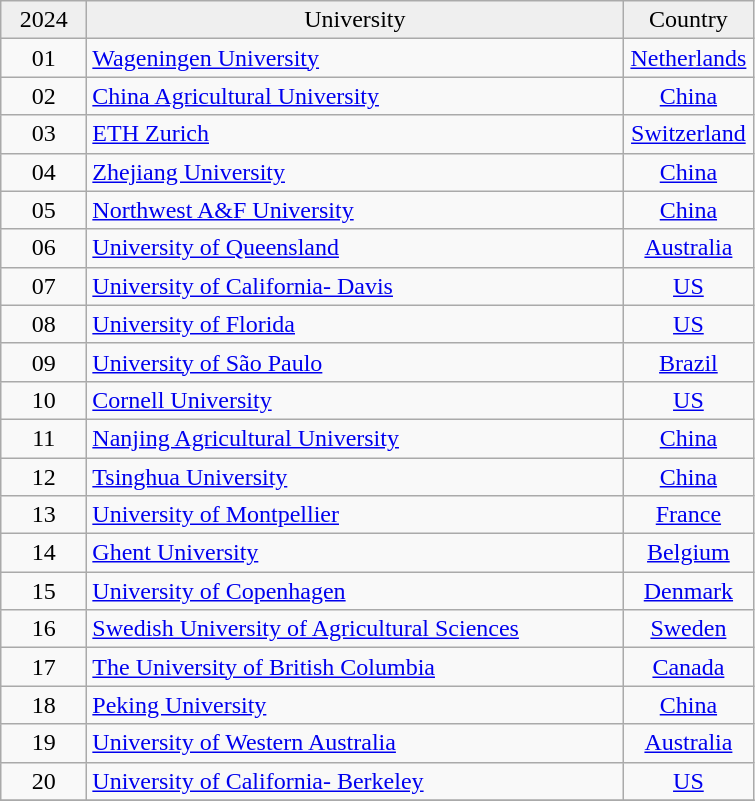<table class="wikitable sortable">
<tr bgColor="#efefef">
<td width="50" align="center">2024</td>
<td width="350" align="center">University</td>
<td width="80" align="center">Country</td>
</tr>
<tr>
<td width="50" align="center">01</td>
<td width="350" align="left"><a href='#'>Wageningen University</a></td>
<td width="80" align="center"><a href='#'>Netherlands</a></td>
</tr>
<tr>
<td width="50" align="center">02</td>
<td width="350" align="left"><a href='#'>China Agricultural University</a></td>
<td width="80" align="center"><a href='#'>China</a></td>
</tr>
<tr>
<td width="50" align="center">03</td>
<td width="350" align="left"><a href='#'>ETH Zurich</a></td>
<td width="80" align="center"><a href='#'>Switzerland</a></td>
</tr>
<tr>
<td width="50" align="center">04</td>
<td width="350" align="left"><a href='#'>Zhejiang University</a></td>
<td width="80" align="center"><a href='#'>China</a></td>
</tr>
<tr>
<td width="50" align="center">05</td>
<td width="350" align="left"><a href='#'>Northwest A&F University</a></td>
<td width="80" align="center"><a href='#'>China</a></td>
</tr>
<tr>
<td width="50" align="center">06</td>
<td width="350" align="left"><a href='#'>University of Queensland</a></td>
<td width="80" align="center"><a href='#'>Australia</a></td>
</tr>
<tr>
<td width="50" align="center">07</td>
<td width="350" align="left"><a href='#'>University of California- Davis</a></td>
<td width="80" align="center"><a href='#'>US</a></td>
</tr>
<tr>
<td width="50" align="center">08</td>
<td width="350" align="left"><a href='#'>University of Florida</a></td>
<td width="80" align="center"><a href='#'>US</a></td>
</tr>
<tr>
<td width="50" align="center">09</td>
<td width="350" align="left"><a href='#'>University of São Paulo</a></td>
<td width="80" align="center"><a href='#'>Brazil</a></td>
</tr>
<tr>
<td width="50" align="center">10</td>
<td width="350" align="left"><a href='#'>Cornell University</a></td>
<td width="80" align="center"><a href='#'>US</a></td>
</tr>
<tr>
<td width="50" align="center">11</td>
<td width="350" align="left"><a href='#'>Nanjing Agricultural University</a></td>
<td width="80" align="center"><a href='#'>China</a></td>
</tr>
<tr>
<td width="50" align="center">12</td>
<td width="350" align="left"><a href='#'>Tsinghua University</a></td>
<td width="80" align="center"><a href='#'>China</a></td>
</tr>
<tr>
<td width="50" align="center">13</td>
<td width="350" align="left"><a href='#'>University of Montpellier</a></td>
<td width="80" align="center"><a href='#'>France</a></td>
</tr>
<tr>
<td width="50" align="center">14</td>
<td width="350" align="left"><a href='#'>Ghent University</a></td>
<td width="80" align="center"><a href='#'>Belgium</a></td>
</tr>
<tr>
<td width="50" align="center">15</td>
<td width="350" align="left"><a href='#'>University of Copenhagen</a></td>
<td width="80" align="center"><a href='#'>Denmark</a></td>
</tr>
<tr>
<td width="50" align="center">16</td>
<td width="350" align="left"><a href='#'>Swedish University of Agricultural Sciences</a></td>
<td width="80" align="center"><a href='#'>Sweden</a></td>
</tr>
<tr>
<td width="50" align="center">17</td>
<td width="350" align="left"><a href='#'>The University of British Columbia</a></td>
<td width="80" align="center"><a href='#'>Canada</a></td>
</tr>
<tr>
<td width="50" align="center">18</td>
<td width="350" align="left"><a href='#'>Peking University</a></td>
<td width="80" align="center"><a href='#'>China</a></td>
</tr>
<tr>
<td width="50" align="center">19</td>
<td width="350" align="left"><a href='#'>University of Western Australia</a></td>
<td width="80" align="center"><a href='#'>Australia</a></td>
</tr>
<tr>
<td width="50" align="center">20</td>
<td width="350" align="left"><a href='#'>University of California- Berkeley</a></td>
<td width="80" align="center"><a href='#'>US</a></td>
</tr>
<tr>
</tr>
</table>
